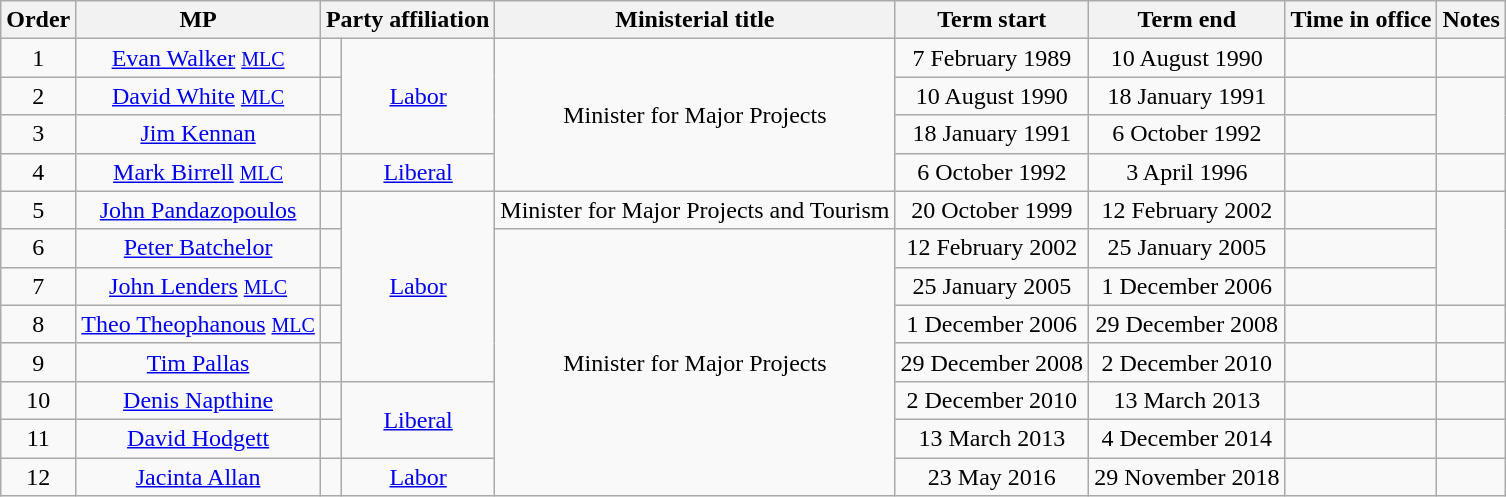<table class="wikitable" style="text-align:center">
<tr>
<th>Order</th>
<th>MP</th>
<th colspan="2">Party affiliation</th>
<th>Ministerial title</th>
<th>Term start</th>
<th>Term end</th>
<th>Time in office</th>
<th>Notes</th>
</tr>
<tr>
<td>1</td>
<td><a href='#'>Evan Walker</a> <a href='#'><small>MLC</small></a></td>
<td></td>
<td rowspan="3"><a href='#'>Labor</a></td>
<td rowspan="4">Minister for Major Projects</td>
<td>7 February 1989</td>
<td>10 August 1990</td>
<td></td>
<td></td>
</tr>
<tr>
<td>2</td>
<td><a href='#'>David White</a> <a href='#'><small>MLC</small></a></td>
<td></td>
<td>10 August 1990</td>
<td>18 January 1991</td>
<td></td>
<td rowspan="2"></td>
</tr>
<tr>
<td>3</td>
<td><a href='#'>Jim Kennan</a> </td>
<td></td>
<td>18 January 1991</td>
<td>6 October 1992</td>
<td></td>
</tr>
<tr>
<td>4</td>
<td><a href='#'>Mark Birrell</a> <a href='#'><small>MLC</small></a></td>
<td></td>
<td><a href='#'>Liberal</a></td>
<td>6 October 1992</td>
<td>3 April 1996</td>
<td></td>
<td></td>
</tr>
<tr>
<td>5</td>
<td><a href='#'>John Pandazopoulos</a> </td>
<td></td>
<td rowspan="5"><a href='#'>Labor</a></td>
<td>Minister for Major Projects and Tourism</td>
<td>20 October 1999</td>
<td>12 February 2002</td>
<td></td>
<td rowspan="3"></td>
</tr>
<tr>
<td>6</td>
<td><a href='#'>Peter Batchelor</a> </td>
<td></td>
<td rowspan="7">Minister for Major Projects</td>
<td>12 February 2002</td>
<td>25 January 2005</td>
<td></td>
</tr>
<tr>
<td>7</td>
<td><a href='#'>John Lenders</a> <a href='#'><small>MLC</small></a></td>
<td></td>
<td>25 January 2005</td>
<td>1 December 2006</td>
<td></td>
</tr>
<tr>
<td>8</td>
<td><a href='#'>Theo Theophanous</a> <a href='#'><small>MLC</small></a></td>
<td></td>
<td>1 December 2006</td>
<td>29 December 2008</td>
<td></td>
<td></td>
</tr>
<tr>
<td>9</td>
<td><a href='#'>Tim Pallas</a> </td>
<td></td>
<td>29 December 2008</td>
<td>2 December 2010</td>
<td></td>
<td></td>
</tr>
<tr>
<td>10</td>
<td><a href='#'>Denis Napthine</a> </td>
<td></td>
<td rowspan="2"><a href='#'>Liberal</a></td>
<td>2 December 2010</td>
<td>13 March 2013</td>
<td></td>
<td></td>
</tr>
<tr>
<td>11</td>
<td><a href='#'>David Hodgett</a> </td>
<td></td>
<td>13 March 2013</td>
<td>4 December 2014</td>
<td></td>
<td></td>
</tr>
<tr>
<td>12</td>
<td><a href='#'>Jacinta Allan</a> </td>
<td></td>
<td><a href='#'>Labor</a></td>
<td>23 May 2016</td>
<td>29 November 2018</td>
<td></td>
<td></td>
</tr>
</table>
